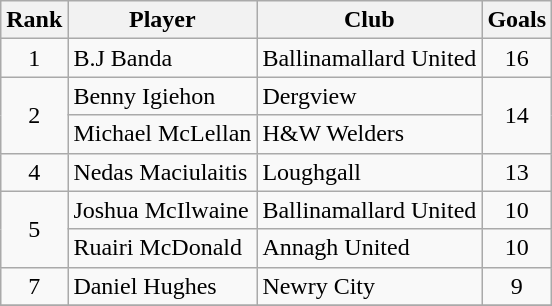<table class="wikitable" style="text-align:center">
<tr>
<th>Rank</th>
<th>Player</th>
<th>Club</th>
<th>Goals</th>
</tr>
<tr>
<td>1</td>
<td align="left"> B.J Banda</td>
<td align="left">Ballinamallard United</td>
<td>16</td>
</tr>
<tr>
<td rowspan=2>2</td>
<td align="left"> Benny Igiehon</td>
<td align="left">Dergview</td>
<td rowspan=2>14</td>
</tr>
<tr>
<td align="left"> Michael McLellan</td>
<td align="left">H&W Welders</td>
</tr>
<tr>
<td>4</td>
<td align="left"> Nedas Maciulaitis</td>
<td align="left">Loughgall</td>
<td>13</td>
</tr>
<tr>
<td rowspan=2>5</td>
<td align="left"> Joshua McIlwaine</td>
<td align="left">Ballinamallard United</td>
<td rowspwan=2>10</td>
</tr>
<tr>
<td align="left"> Ruairi McDonald</td>
<td align="left">Annagh United</td>
<td rowspan=1>10</td>
</tr>
<tr>
<td>7</td>
<td align="left"> Daniel Hughes</td>
<td align="left">Newry City</td>
<td>9</td>
</tr>
<tr>
</tr>
</table>
